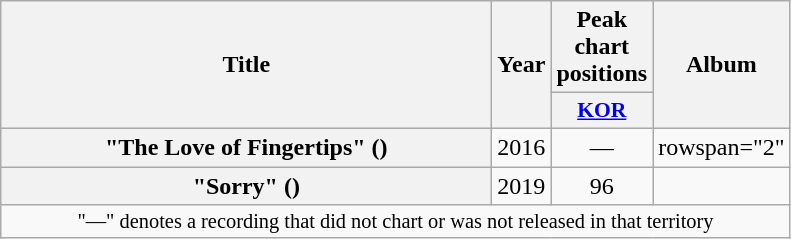<table class="wikitable plainrowheaders" style="text-align:center" border="1">
<tr>
<th scope="col" rowspan="2" style="width:20em">Title</th>
<th scope="col" rowspan="2">Year</th>
<th scope="col" colspan="1">Peak chart positions</th>
<th scope="col" rowspan="2">Album</th>
</tr>
<tr>
<th scope="col" style="width:3em;font-size:90%"><a href='#'>KOR</a><br></th>
</tr>
<tr>
<th scope="row">"The Love of Fingertips" () <br> </th>
<td>2016</td>
<td>—</td>
<td>rowspan="2" </td>
</tr>
<tr>
<th scope="row">"Sorry" () <br></th>
<td>2019</td>
<td>96</td>
</tr>
<tr>
<td colspan="4" style="font-size:85%">"—" denotes a recording that did not chart or was not released in that territory</td>
</tr>
</table>
